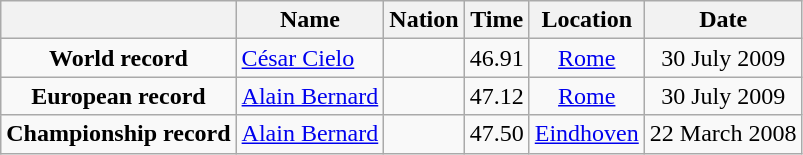<table class=wikitable style=text-align:center>
<tr>
<th></th>
<th>Name</th>
<th>Nation</th>
<th>Time</th>
<th>Location</th>
<th>Date</th>
</tr>
<tr>
<td><strong>World record</strong></td>
<td align=left><a href='#'>César Cielo</a></td>
<td align=left></td>
<td align=left>46.91</td>
<td><a href='#'>Rome</a></td>
<td>30 July 2009</td>
</tr>
<tr>
<td><strong>European record</strong></td>
<td align=left><a href='#'>Alain Bernard</a></td>
<td align=left></td>
<td align=left>47.12</td>
<td><a href='#'>Rome</a></td>
<td>30 July 2009</td>
</tr>
<tr>
<td><strong>Championship record</strong></td>
<td align=left><a href='#'>Alain Bernard</a></td>
<td align=left></td>
<td align=left>47.50</td>
<td><a href='#'>Eindhoven</a></td>
<td>22 March 2008</td>
</tr>
</table>
